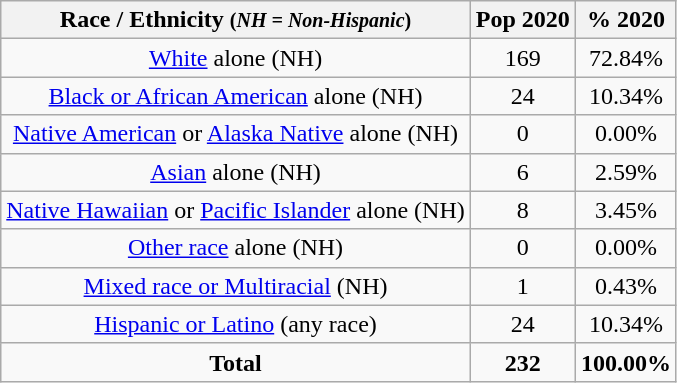<table class="wikitable" style="text-align:center;">
<tr>
<th>Race / Ethnicity <small>(<em>NH = Non-Hispanic</em>)</small></th>
<th>Pop 2020</th>
<th>% 2020</th>
</tr>
<tr>
<td><a href='#'>White</a> alone (NH)</td>
<td>169</td>
<td>72.84%</td>
</tr>
<tr>
<td><a href='#'>Black or African American</a> alone (NH)</td>
<td>24</td>
<td>10.34%</td>
</tr>
<tr>
<td><a href='#'>Native American</a> or <a href='#'>Alaska Native</a> alone (NH)</td>
<td>0</td>
<td>0.00%</td>
</tr>
<tr>
<td><a href='#'>Asian</a> alone (NH)</td>
<td>6</td>
<td>2.59%</td>
</tr>
<tr>
<td><a href='#'>Native Hawaiian</a> or <a href='#'>Pacific Islander</a> alone (NH)</td>
<td>8</td>
<td>3.45%</td>
</tr>
<tr>
<td><a href='#'>Other race</a> alone (NH)</td>
<td>0</td>
<td>0.00%</td>
</tr>
<tr>
<td><a href='#'>Mixed race or Multiracial</a> (NH)</td>
<td>1</td>
<td>0.43%</td>
</tr>
<tr>
<td><a href='#'>Hispanic or Latino</a> (any race)</td>
<td>24</td>
<td>10.34%</td>
</tr>
<tr>
<td><strong>Total</strong></td>
<td><strong>232</strong></td>
<td><strong>100.00%</strong></td>
</tr>
</table>
